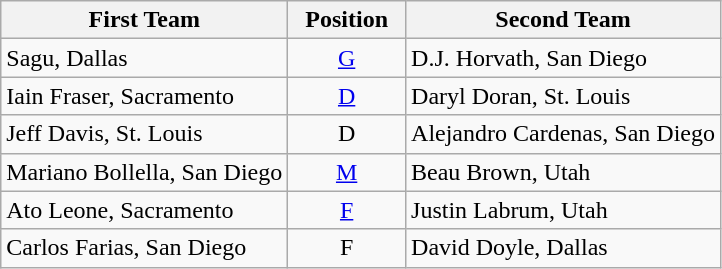<table class="wikitable">
<tr>
<th>First Team</th>
<th>  Position  </th>
<th>Second Team</th>
</tr>
<tr>
<td>Sagu, Dallas</td>
<td align=center><a href='#'>G</a></td>
<td>D.J. Horvath, San Diego</td>
</tr>
<tr>
<td>Iain Fraser, Sacramento</td>
<td align=center><a href='#'>D</a></td>
<td>Daryl Doran, St. Louis</td>
</tr>
<tr>
<td>Jeff Davis, St. Louis</td>
<td align=center>D</td>
<td>Alejandro Cardenas, San Diego</td>
</tr>
<tr>
<td>Mariano Bollella, San Diego</td>
<td align=center><a href='#'>M</a></td>
<td>Beau Brown, Utah</td>
</tr>
<tr>
<td>Ato Leone, Sacramento</td>
<td align=center><a href='#'>F</a></td>
<td>Justin Labrum, Utah</td>
</tr>
<tr>
<td>Carlos Farias, San Diego</td>
<td align=center>F</td>
<td>David Doyle, Dallas</td>
</tr>
</table>
